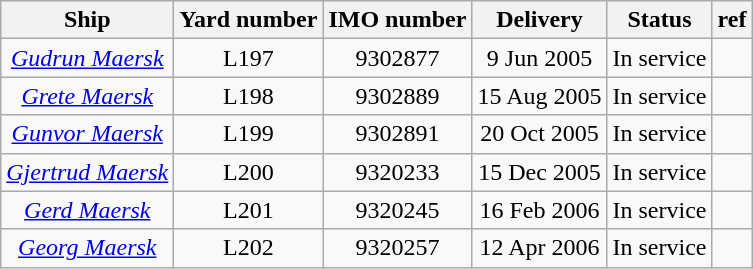<table class="wikitable" style="text-align:center">
<tr>
<th>Ship</th>
<th>Yard number</th>
<th>IMO number</th>
<th>Delivery</th>
<th>Status</th>
<th>ref</th>
</tr>
<tr>
<td><em><a href='#'>Gudrun Maersk</a></em></td>
<td>L197</td>
<td>9302877</td>
<td>9 Jun 2005</td>
<td>In service</td>
<td></td>
</tr>
<tr>
<td><em><a href='#'>Grete Maersk</a></em></td>
<td>L198</td>
<td>9302889</td>
<td>15 Aug 2005</td>
<td>In service</td>
<td></td>
</tr>
<tr>
<td><em><a href='#'>Gunvor Maersk</a></em></td>
<td>L199</td>
<td>9302891</td>
<td>20 Oct 2005</td>
<td>In service</td>
<td></td>
</tr>
<tr>
<td><em><a href='#'>Gjertrud Maersk</a></em></td>
<td>L200</td>
<td>9320233</td>
<td>15 Dec 2005</td>
<td>In service</td>
<td></td>
</tr>
<tr>
<td><em><a href='#'>Gerd Maersk</a></em></td>
<td>L201</td>
<td>9320245</td>
<td>16 Feb 2006</td>
<td>In service</td>
<td></td>
</tr>
<tr>
<td><em><a href='#'>Georg Maersk</a></em></td>
<td>L202</td>
<td>9320257</td>
<td>12 Apr 2006</td>
<td>In service</td>
<td></td>
</tr>
</table>
